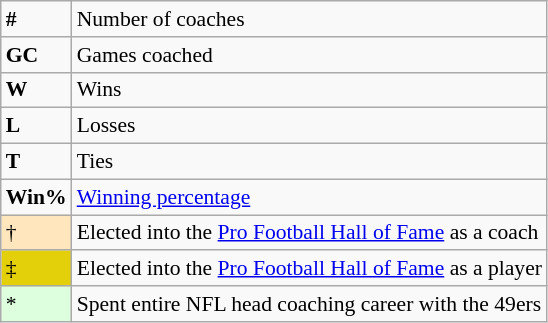<table class="wikitable" style="font-size:90%;">
<tr>
<td><strong>#</strong></td>
<td>Number of coaches</td>
</tr>
<tr>
<td><strong>GC</strong></td>
<td>Games coached</td>
</tr>
<tr>
<td><strong>W</strong></td>
<td>Wins</td>
</tr>
<tr>
<td><strong>L</strong></td>
<td>Losses</td>
</tr>
<tr>
<td><strong>T</strong></td>
<td>Ties</td>
</tr>
<tr>
<td><strong>Win%</strong></td>
<td><a href='#'>Winning percentage</a></td>
</tr>
<tr>
<td style="background-color:#FFE6BD">†</td>
<td>Elected into the <a href='#'>Pro Football Hall of Fame</a> as a coach</td>
</tr>
<tr>
<td style="background-color:#E4D00A">‡</td>
<td>Elected into the <a href='#'>Pro Football Hall of Fame</a> as a player</td>
</tr>
<tr>
<td style="background-color:#ddffdd">*</td>
<td>Spent entire NFL head coaching career with the 49ers</td>
</tr>
</table>
